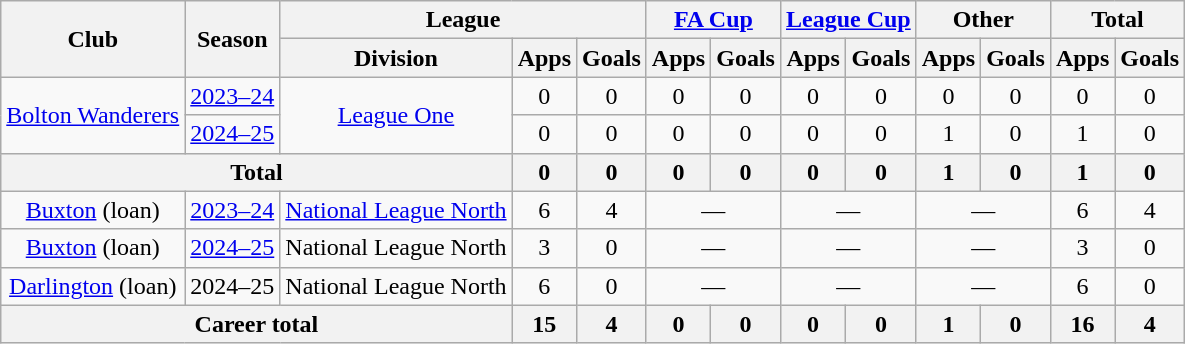<table class="wikitable" style="text-align: center">
<tr>
<th rowspan="2">Club</th>
<th rowspan="2">Season</th>
<th colspan="3">League</th>
<th colspan="2"><a href='#'>FA Cup</a></th>
<th colspan="2"><a href='#'>League Cup</a></th>
<th colspan="2">Other</th>
<th colspan="2">Total</th>
</tr>
<tr>
<th>Division</th>
<th>Apps</th>
<th>Goals</th>
<th>Apps</th>
<th>Goals</th>
<th>Apps</th>
<th>Goals</th>
<th>Apps</th>
<th>Goals</th>
<th>Apps</th>
<th>Goals</th>
</tr>
<tr>
<td rowspan="2"><a href='#'>Bolton Wanderers</a></td>
<td><a href='#'>2023–24</a></td>
<td rowspan="2"><a href='#'>League One</a></td>
<td>0</td>
<td>0</td>
<td>0</td>
<td>0</td>
<td>0</td>
<td>0</td>
<td>0</td>
<td>0</td>
<td>0</td>
<td>0</td>
</tr>
<tr>
<td><a href='#'>2024–25</a></td>
<td>0</td>
<td>0</td>
<td>0</td>
<td>0</td>
<td>0</td>
<td>0</td>
<td>1</td>
<td>0</td>
<td>1</td>
<td>0</td>
</tr>
<tr>
<th colspan="3">Total</th>
<th>0</th>
<th>0</th>
<th>0</th>
<th>0</th>
<th>0</th>
<th>0</th>
<th>1</th>
<th>0</th>
<th>1</th>
<th>0</th>
</tr>
<tr>
<td><a href='#'>Buxton</a>  (loan)</td>
<td><a href='#'>2023–24</a></td>
<td><a href='#'>National League North</a></td>
<td>6</td>
<td>4</td>
<td colspan="2">—</td>
<td colspan="2">—</td>
<td colspan="2">—</td>
<td>6</td>
<td>4</td>
</tr>
<tr>
<td><a href='#'>Buxton</a>  (loan)</td>
<td><a href='#'>2024–25</a></td>
<td>National League North</td>
<td>3</td>
<td>0</td>
<td colspan="2">—</td>
<td colspan="2">—</td>
<td colspan="2">—</td>
<td>3</td>
<td>0</td>
</tr>
<tr>
<td><a href='#'>Darlington</a> (loan)</td>
<td>2024–25</td>
<td>National League North</td>
<td>6</td>
<td>0</td>
<td colspan="2">—</td>
<td colspan="2">—</td>
<td colspan="2">—</td>
<td>6</td>
<td>0</td>
</tr>
<tr>
<th colspan="3">Career total</th>
<th>15</th>
<th>4</th>
<th>0</th>
<th>0</th>
<th>0</th>
<th>0</th>
<th>1</th>
<th>0</th>
<th>16</th>
<th>4</th>
</tr>
</table>
